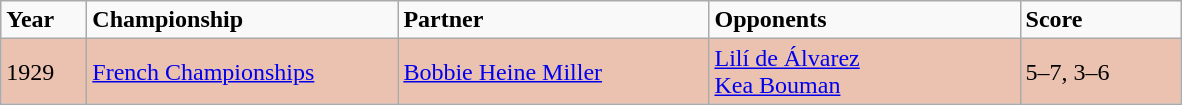<table class="wikitable">
<tr>
<td width="50"><strong>Year</strong></td>
<td width="200"><strong>Championship</strong></td>
<td width="200"><strong>Partner</strong></td>
<td width="200"><strong>Opponents</strong></td>
<td width="100"><strong>Score</strong></td>
</tr>
<tr bgcolor=#EBC2AF>
<td>1929</td>
<td><a href='#'>French Championships</a></td>
<td> <a href='#'>Bobbie Heine Miller</a></td>
<td> <a href='#'>Lilí de Álvarez</a><br>  <a href='#'>Kea Bouman</a></td>
<td>5–7, 3–6</td>
</tr>
</table>
